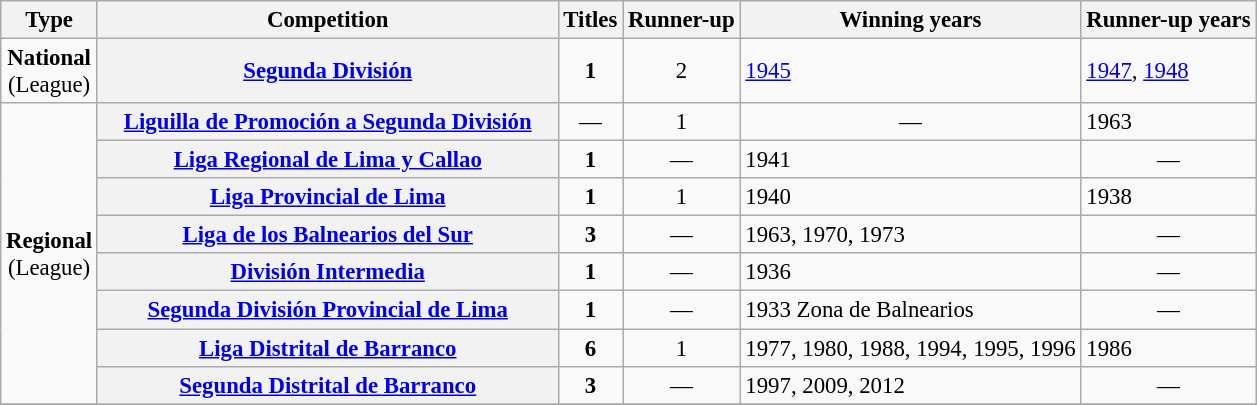<table class="wikitable plainrowheaders" style="font-size:95%; text-align:center;">
<tr>
<th>Type</th>
<th width=300px>Competition</th>
<th>Titles</th>
<th>Runner-up</th>
<th>Winning years</th>
<th>Runner-up years</th>
</tr>
<tr>
<td rowspan=1><strong>National</strong><br>(League)</td>
<th scope=col><a href='#'>Segunda División</a></th>
<td><strong>1</strong></td>
<td>2</td>
<td align="left"><a href='#'>1945</a></td>
<td align="left"><a href='#'>1947</a>, <a href='#'>1948</a></td>
</tr>
<tr>
<td rowspan=8><strong>Regional</strong><br>(League)</td>
<th scope=col><a href='#'>Liguilla de Promoción a Segunda División</a></th>
<td style="text-align:center;">—</td>
<td>1</td>
<td style="text-align:center;">—</td>
<td align="left">1963</td>
</tr>
<tr>
<th scope=col><a href='#'>Liga Regional de Lima y Callao</a></th>
<td><strong>1</strong></td>
<td style="text-align:center;">—</td>
<td align="left">1941</td>
<td style="text-align:center;">—</td>
</tr>
<tr>
<th scope=col><a href='#'>Liga Provincial de Lima</a></th>
<td><strong>1</strong></td>
<td>1</td>
<td align="left">1940</td>
<td align="left">1938</td>
</tr>
<tr>
<th scope=col><a href='#'>Liga de los Balnearios del Sur</a></th>
<td><strong>3</strong></td>
<td style="text-align:center;">—</td>
<td align="left">1963, 1970, 1973</td>
<td style="text-align:center;">—</td>
</tr>
<tr>
<th scope=col><a href='#'>División Intermedia</a></th>
<td><strong>1</strong></td>
<td style="text-align:center;">—</td>
<td align="left">1936</td>
<td style="text-align:center;">—</td>
</tr>
<tr>
<th scope=col><a href='#'>Segunda División Provincial de Lima</a></th>
<td><strong>1</strong></td>
<td style="text-align:center;">—</td>
<td align="left">1933 Zona de Balnearios</td>
<td style="text-align:center;">—</td>
</tr>
<tr>
<th scope=col><a href='#'>Liga Distrital de Barranco</a></th>
<td><strong>6</strong></td>
<td>1</td>
<td align="left">1977, 1980, 1988, 1994, 1995, 1996</td>
<td align="left">1986</td>
</tr>
<tr>
<th scope=col><a href='#'>Segunda Distrital de Barranco</a></th>
<td><strong>3</strong></td>
<td style="text-align:center;">—</td>
<td align="left">1997, 2009, 2012</td>
<td style="text-align:center;">—</td>
</tr>
<tr>
</tr>
</table>
